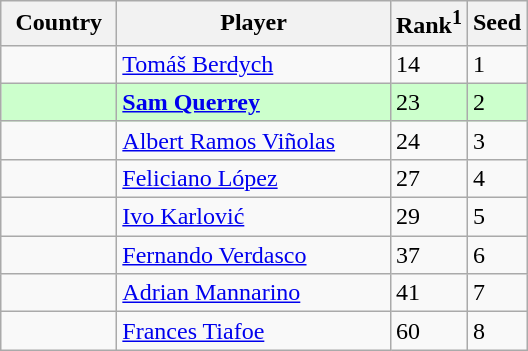<table class="sortable wikitable">
<tr>
<th width="70">Country</th>
<th width="175">Player</th>
<th>Rank<sup>1</sup></th>
<th>Seed</th>
</tr>
<tr>
<td></td>
<td><a href='#'>Tomáš Berdych</a></td>
<td>14</td>
<td>1</td>
</tr>
<tr style="background:#cfc;">
<td></td>
<td><strong><a href='#'>Sam Querrey</a></strong></td>
<td>23</td>
<td>2</td>
</tr>
<tr>
<td></td>
<td><a href='#'>Albert Ramos Viñolas</a></td>
<td>24</td>
<td>3</td>
</tr>
<tr>
<td></td>
<td><a href='#'>Feliciano López</a></td>
<td>27</td>
<td>4</td>
</tr>
<tr>
<td></td>
<td><a href='#'>Ivo Karlović</a></td>
<td>29</td>
<td>5</td>
</tr>
<tr>
<td></td>
<td><a href='#'>Fernando Verdasco</a></td>
<td>37</td>
<td>6</td>
</tr>
<tr>
<td></td>
<td><a href='#'>Adrian Mannarino</a></td>
<td>41</td>
<td>7</td>
</tr>
<tr>
<td></td>
<td><a href='#'>Frances Tiafoe</a></td>
<td>60</td>
<td>8</td>
</tr>
</table>
